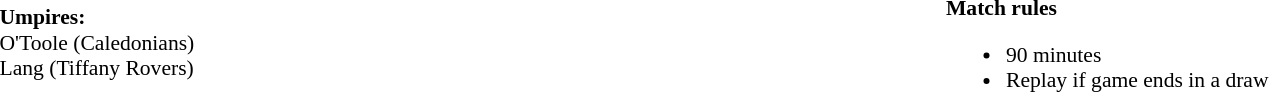<table width=100% style="font-size: 90%">
<tr>
<td><br><strong>Umpires:</strong>
<br>O'Toole (Caledonians)
<br>Lang (Tiffany Rovers)</td>
<td width=50% valign=top><br><br><strong>Match rules</strong><ul><li>90 minutes</li><li>Replay if game ends in a draw</li></ul></td>
</tr>
</table>
